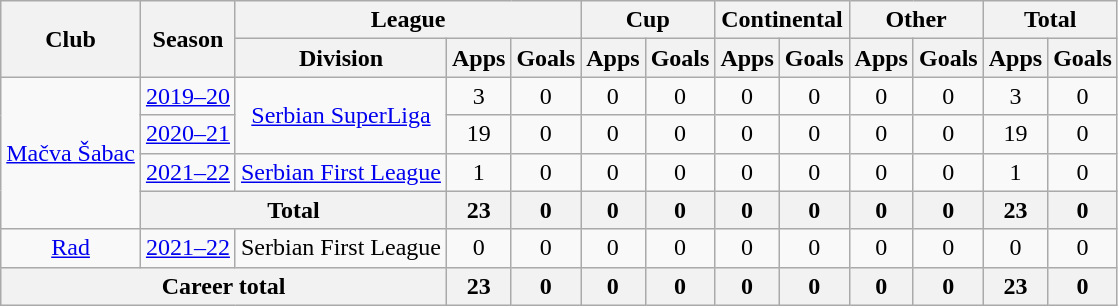<table class="wikitable" style="text-align: center">
<tr>
<th rowspan="2">Club</th>
<th rowspan="2">Season</th>
<th colspan="3">League</th>
<th colspan="2">Cup</th>
<th colspan="2">Continental</th>
<th colspan="2">Other</th>
<th colspan="2">Total</th>
</tr>
<tr>
<th>Division</th>
<th>Apps</th>
<th>Goals</th>
<th>Apps</th>
<th>Goals</th>
<th>Apps</th>
<th>Goals</th>
<th>Apps</th>
<th>Goals</th>
<th>Apps</th>
<th>Goals</th>
</tr>
<tr>
<td rowspan=4><a href='#'>Mačva Šabac</a></td>
<td><a href='#'>2019–20</a></td>
<td rowspan=2><a href='#'>Serbian SuperLiga</a></td>
<td>3</td>
<td>0</td>
<td>0</td>
<td>0</td>
<td>0</td>
<td>0</td>
<td>0</td>
<td>0</td>
<td>3</td>
<td>0</td>
</tr>
<tr>
<td><a href='#'>2020–21</a></td>
<td>19</td>
<td>0</td>
<td>0</td>
<td>0</td>
<td>0</td>
<td>0</td>
<td>0</td>
<td>0</td>
<td>19</td>
<td>0</td>
</tr>
<tr>
<td><a href='#'>2021–22</a></td>
<td><a href='#'>Serbian First League</a></td>
<td>1</td>
<td>0</td>
<td>0</td>
<td>0</td>
<td>0</td>
<td>0</td>
<td>0</td>
<td>0</td>
<td>1</td>
<td>0</td>
</tr>
<tr>
<th colspan="2"><strong>Total</strong></th>
<th>23</th>
<th>0</th>
<th>0</th>
<th>0</th>
<th>0</th>
<th>0</th>
<th>0</th>
<th>0</th>
<th>23</th>
<th>0</th>
</tr>
<tr>
<td rowspan=1><a href='#'>Rad</a></td>
<td><a href='#'>2021–22</a></td>
<td>Serbian First League</td>
<td>0</td>
<td>0</td>
<td>0</td>
<td>0</td>
<td>0</td>
<td>0</td>
<td>0</td>
<td>0</td>
<td>0</td>
<td>0</td>
</tr>
<tr>
<th colspan="3"><strong>Career total</strong></th>
<th>23</th>
<th>0</th>
<th>0</th>
<th>0</th>
<th>0</th>
<th>0</th>
<th>0</th>
<th>0</th>
<th>23</th>
<th>0</th>
</tr>
</table>
